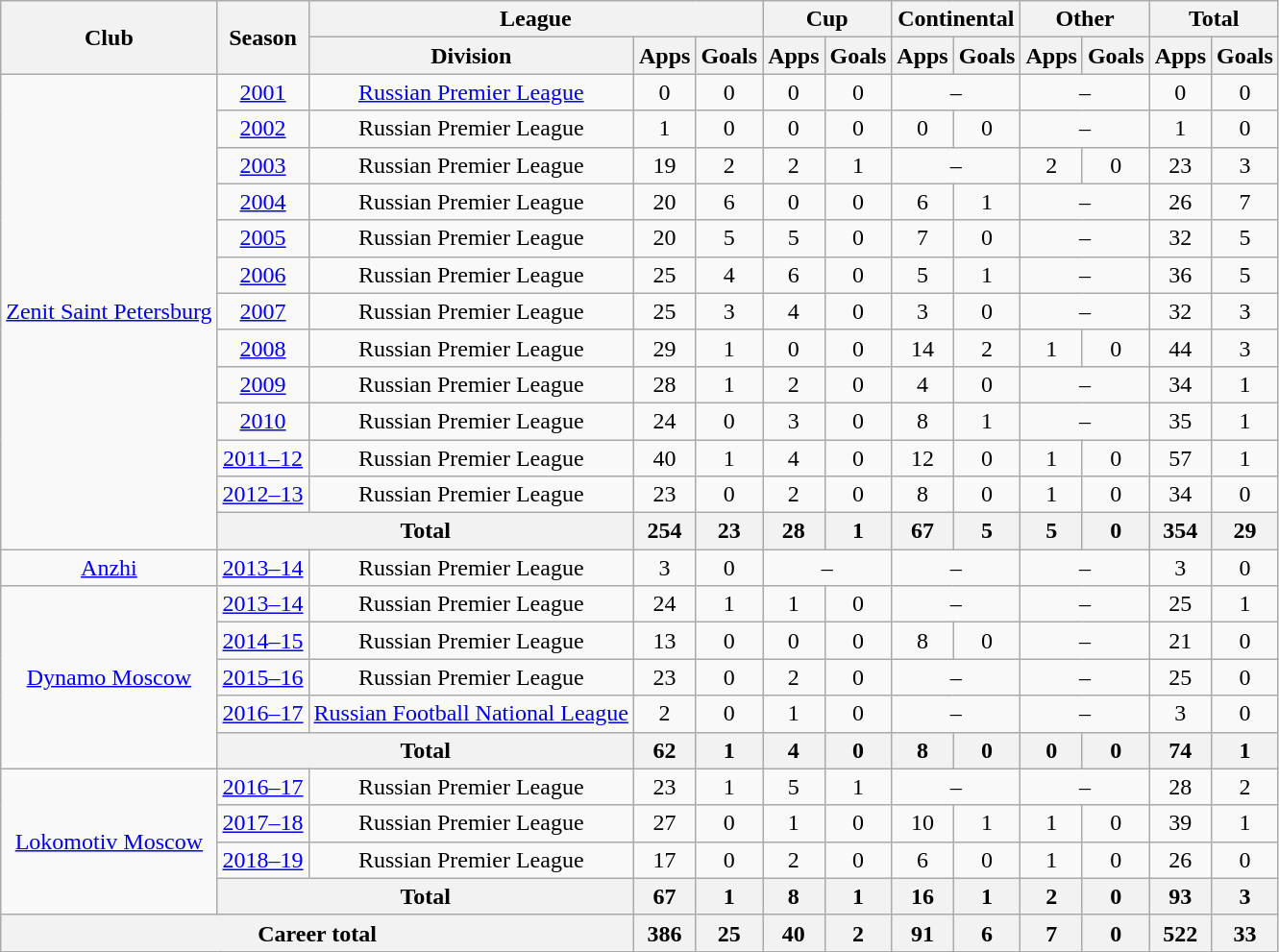<table class="wikitable" style="text-align:center">
<tr>
<th rowspan="2">Club</th>
<th rowspan="2">Season</th>
<th colspan="3">League</th>
<th colspan="2">Cup</th>
<th colspan="2">Continental</th>
<th colspan="2">Other</th>
<th colspan="2">Total</th>
</tr>
<tr>
<th>Division</th>
<th>Apps</th>
<th>Goals</th>
<th>Apps</th>
<th>Goals</th>
<th>Apps</th>
<th>Goals</th>
<th>Apps</th>
<th>Goals</th>
<th>Apps</th>
<th>Goals</th>
</tr>
<tr>
<td rowspan="13"><a href='#'>Zenit Saint Petersburg</a></td>
<td><a href='#'>2001</a></td>
<td><a href='#'>Russian Premier League</a></td>
<td>0</td>
<td>0</td>
<td>0</td>
<td>0</td>
<td colspan="2">–</td>
<td colspan="2">–</td>
<td>0</td>
<td>0</td>
</tr>
<tr>
<td><a href='#'>2002</a></td>
<td>Russian Premier League</td>
<td>1</td>
<td>0</td>
<td>0</td>
<td>0</td>
<td>0</td>
<td>0</td>
<td colspan="2">–</td>
<td>1</td>
<td>0</td>
</tr>
<tr>
<td><a href='#'>2003</a></td>
<td>Russian Premier League</td>
<td>19</td>
<td>2</td>
<td>2</td>
<td>1</td>
<td colspan="2">–</td>
<td>2</td>
<td>0</td>
<td>23</td>
<td>3</td>
</tr>
<tr>
<td><a href='#'>2004</a></td>
<td>Russian Premier League</td>
<td>20</td>
<td>6</td>
<td>0</td>
<td>0</td>
<td>6</td>
<td>1</td>
<td colspan="2">–</td>
<td>26</td>
<td>7</td>
</tr>
<tr>
<td><a href='#'>2005</a></td>
<td>Russian Premier League</td>
<td>20</td>
<td>5</td>
<td>5</td>
<td>0</td>
<td>7</td>
<td>0</td>
<td colspan="2">–</td>
<td>32</td>
<td>5</td>
</tr>
<tr>
<td><a href='#'>2006</a></td>
<td>Russian Premier League</td>
<td>25</td>
<td>4</td>
<td>6</td>
<td>0</td>
<td>5</td>
<td>1</td>
<td colspan="2">–</td>
<td>36</td>
<td>5</td>
</tr>
<tr>
<td><a href='#'>2007</a></td>
<td>Russian Premier League</td>
<td>25</td>
<td>3</td>
<td>4</td>
<td>0</td>
<td>3</td>
<td>0</td>
<td colspan="2">–</td>
<td>32</td>
<td>3</td>
</tr>
<tr>
<td><a href='#'>2008</a></td>
<td>Russian Premier League</td>
<td>29</td>
<td>1</td>
<td>0</td>
<td>0</td>
<td>14</td>
<td>2</td>
<td>1</td>
<td>0</td>
<td>44</td>
<td>3</td>
</tr>
<tr>
<td><a href='#'>2009</a></td>
<td>Russian Premier League</td>
<td>28</td>
<td>1</td>
<td>2</td>
<td>0</td>
<td>4</td>
<td>0</td>
<td colspan="2">–</td>
<td>34</td>
<td>1</td>
</tr>
<tr>
<td><a href='#'>2010</a></td>
<td>Russian Premier League</td>
<td>24</td>
<td>0</td>
<td>3</td>
<td>0</td>
<td>8</td>
<td>1</td>
<td colspan="2">–</td>
<td>35</td>
<td>1</td>
</tr>
<tr>
<td><a href='#'>2011–12</a></td>
<td>Russian Premier League</td>
<td>40</td>
<td>1</td>
<td>4</td>
<td>0</td>
<td>12</td>
<td>0</td>
<td>1</td>
<td>0</td>
<td>57</td>
<td>1</td>
</tr>
<tr>
<td><a href='#'>2012–13</a></td>
<td>Russian Premier League</td>
<td>23</td>
<td>0</td>
<td>2</td>
<td>0</td>
<td>8</td>
<td>0</td>
<td>1</td>
<td>0</td>
<td>34</td>
<td>0</td>
</tr>
<tr>
<th colspan="2">Total</th>
<th>254</th>
<th>23</th>
<th>28</th>
<th>1</th>
<th>67</th>
<th>5</th>
<th>5</th>
<th>0</th>
<th>354</th>
<th>29</th>
</tr>
<tr>
<td><a href='#'>Anzhi</a></td>
<td><a href='#'>2013–14</a></td>
<td>Russian Premier League</td>
<td>3</td>
<td>0</td>
<td colspan="2">–</td>
<td colspan="2">–</td>
<td colspan="2">–</td>
<td>3</td>
<td>0</td>
</tr>
<tr>
<td rowspan="5"><a href='#'>Dynamo Moscow</a></td>
<td><a href='#'>2013–14</a></td>
<td>Russian Premier League</td>
<td>24</td>
<td>1</td>
<td>1</td>
<td>0</td>
<td colspan="2">–</td>
<td colspan="2">–</td>
<td>25</td>
<td>1</td>
</tr>
<tr>
<td><a href='#'>2014–15</a></td>
<td>Russian Premier League</td>
<td>13</td>
<td>0</td>
<td>0</td>
<td>0</td>
<td>8</td>
<td>0</td>
<td colspan="2">–</td>
<td>21</td>
<td>0</td>
</tr>
<tr>
<td><a href='#'>2015–16</a></td>
<td>Russian Premier League</td>
<td>23</td>
<td>0</td>
<td>2</td>
<td>0</td>
<td colspan="2">–</td>
<td colspan="2">–</td>
<td>25</td>
<td>0</td>
</tr>
<tr>
<td><a href='#'>2016–17</a></td>
<td><a href='#'>Russian Football National League</a></td>
<td>2</td>
<td>0</td>
<td>1</td>
<td>0</td>
<td colspan="2">–</td>
<td colspan="2">–</td>
<td>3</td>
<td>0</td>
</tr>
<tr>
<th colspan="2">Total</th>
<th>62</th>
<th>1</th>
<th>4</th>
<th>0</th>
<th>8</th>
<th>0</th>
<th>0</th>
<th>0</th>
<th>74</th>
<th>1</th>
</tr>
<tr>
<td rowspan="4"><a href='#'>Lokomotiv Moscow</a></td>
<td><a href='#'>2016–17</a></td>
<td>Russian Premier League</td>
<td>23</td>
<td>1</td>
<td>5</td>
<td>1</td>
<td colspan="2">–</td>
<td colspan="2">–</td>
<td>28</td>
<td>2</td>
</tr>
<tr>
<td><a href='#'>2017–18</a></td>
<td>Russian Premier League</td>
<td>27</td>
<td>0</td>
<td>1</td>
<td>0</td>
<td>10</td>
<td>1</td>
<td>1</td>
<td>0</td>
<td>39</td>
<td>1</td>
</tr>
<tr>
<td><a href='#'>2018–19</a></td>
<td>Russian Premier League</td>
<td>17</td>
<td>0</td>
<td>2</td>
<td>0</td>
<td>6</td>
<td>0</td>
<td>1</td>
<td>0</td>
<td>26</td>
<td>0</td>
</tr>
<tr>
<th colspan="2">Total</th>
<th>67</th>
<th>1</th>
<th>8</th>
<th>1</th>
<th>16</th>
<th>1</th>
<th>2</th>
<th>0</th>
<th>93</th>
<th>3</th>
</tr>
<tr>
<th colspan="3">Career total</th>
<th>386</th>
<th>25</th>
<th>40</th>
<th>2</th>
<th>91</th>
<th>6</th>
<th>7</th>
<th>0</th>
<th>522</th>
<th>33</th>
</tr>
</table>
